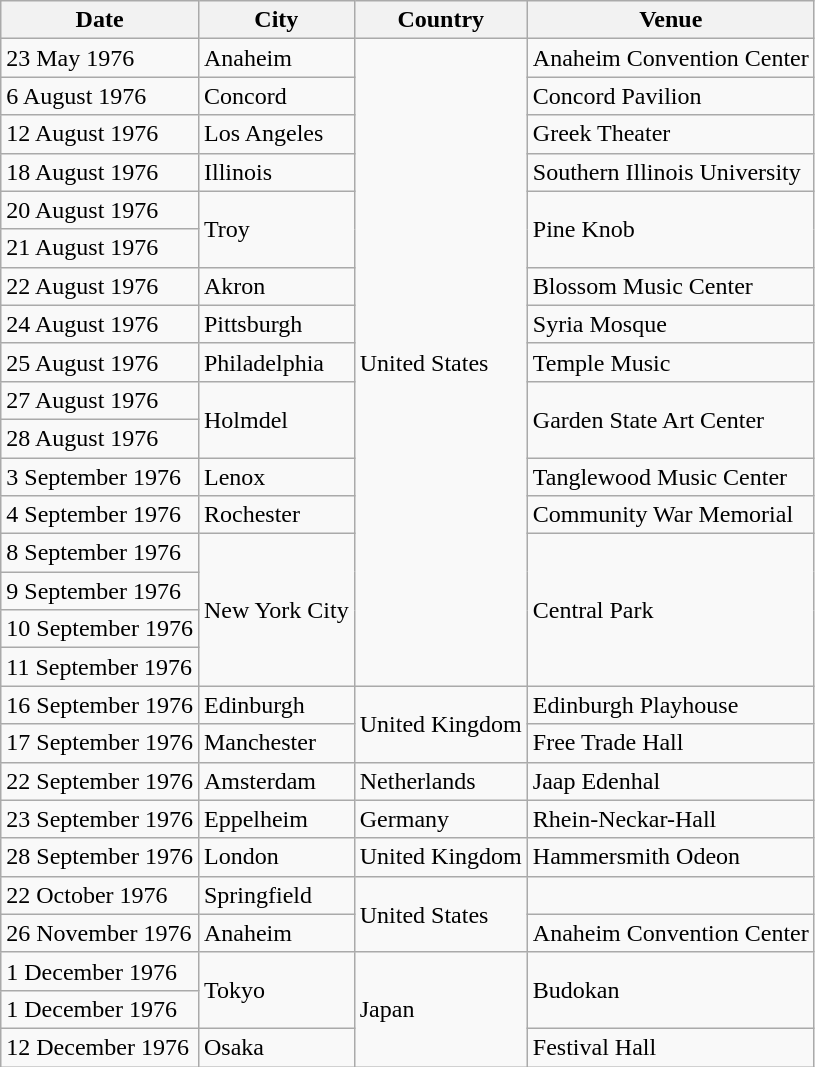<table class="wikitable">
<tr>
<th>Date</th>
<th>City</th>
<th>Country</th>
<th>Venue</th>
</tr>
<tr>
<td>23 May 1976</td>
<td>Anaheim</td>
<td rowspan="17">United States</td>
<td>Anaheim Convention Center</td>
</tr>
<tr>
<td>6 August 1976</td>
<td>Concord</td>
<td>Concord Pavilion</td>
</tr>
<tr>
<td>12 August 1976</td>
<td>Los Angeles</td>
<td>Greek Theater</td>
</tr>
<tr>
<td>18 August 1976</td>
<td>Illinois</td>
<td>Southern Illinois University</td>
</tr>
<tr>
<td>20 August 1976</td>
<td rowspan="2">Troy</td>
<td rowspan="2">Pine Knob</td>
</tr>
<tr>
<td>21 August 1976</td>
</tr>
<tr>
<td>22 August 1976</td>
<td>Akron</td>
<td>Blossom Music Center</td>
</tr>
<tr>
<td>24 August 1976</td>
<td>Pittsburgh</td>
<td>Syria Mosque</td>
</tr>
<tr>
<td>25 August 1976</td>
<td>Philadelphia</td>
<td>Temple Music</td>
</tr>
<tr>
<td>27 August 1976</td>
<td rowspan="2">Holmdel</td>
<td rowspan="2">Garden State Art Center</td>
</tr>
<tr>
<td>28 August 1976</td>
</tr>
<tr>
<td>3 September 1976</td>
<td>Lenox</td>
<td>Tanglewood Music Center</td>
</tr>
<tr>
<td>4 September 1976</td>
<td>Rochester</td>
<td>Community War Memorial</td>
</tr>
<tr>
<td>8 September 1976</td>
<td rowspan="4">New York City</td>
<td rowspan="4">Central Park</td>
</tr>
<tr>
<td>9 September 1976</td>
</tr>
<tr>
<td>10 September 1976</td>
</tr>
<tr>
<td>11 September 1976</td>
</tr>
<tr>
<td>16 September 1976</td>
<td>Edinburgh</td>
<td rowspan="2">United Kingdom</td>
<td>Edinburgh Playhouse</td>
</tr>
<tr>
<td>17 September 1976</td>
<td>Manchester</td>
<td>Free Trade Hall</td>
</tr>
<tr>
<td>22 September 1976</td>
<td>Amsterdam</td>
<td>Netherlands</td>
<td>Jaap Edenhal</td>
</tr>
<tr>
<td>23 September 1976</td>
<td>Eppelheim</td>
<td>Germany</td>
<td>Rhein-Neckar-Hall</td>
</tr>
<tr>
<td>28 September 1976</td>
<td>London</td>
<td>United Kingdom</td>
<td>Hammersmith Odeon</td>
</tr>
<tr>
<td>22 October 1976</td>
<td>Springfield</td>
<td rowspan="2">United States</td>
<td></td>
</tr>
<tr>
<td>26 November 1976</td>
<td>Anaheim</td>
<td>Anaheim Convention Center</td>
</tr>
<tr>
<td>1 December 1976</td>
<td rowspan="2">Tokyo</td>
<td rowspan="3">Japan</td>
<td rowspan="2">Budokan</td>
</tr>
<tr>
<td>1 December 1976</td>
</tr>
<tr>
<td>12 December 1976</td>
<td>Osaka</td>
<td>Festival Hall</td>
</tr>
</table>
